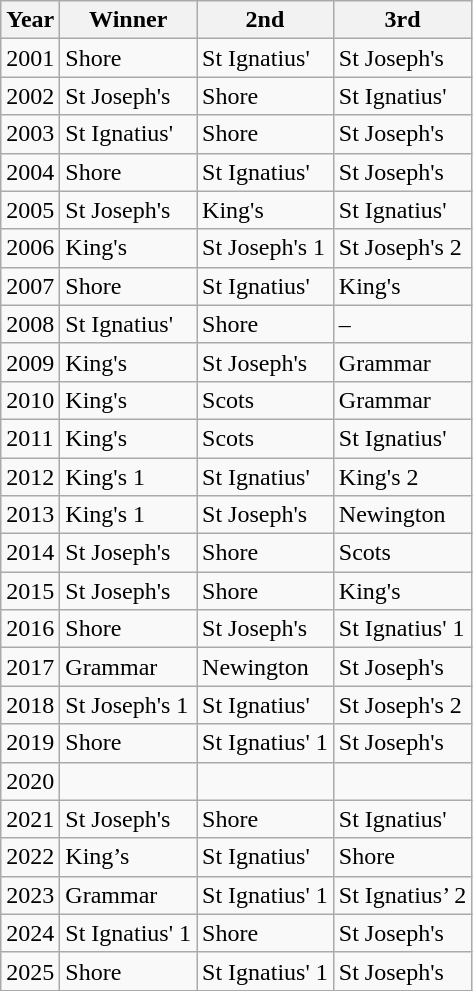<table class="wikitable">
<tr>
<th>Year</th>
<th>Winner</th>
<th>2nd</th>
<th>3rd</th>
</tr>
<tr>
<td>2001</td>
<td>Shore</td>
<td>St Ignatius'</td>
<td>St Joseph's</td>
</tr>
<tr>
<td>2002</td>
<td>St Joseph's</td>
<td>Shore</td>
<td>St Ignatius'</td>
</tr>
<tr>
<td>2003</td>
<td>St Ignatius'</td>
<td>Shore</td>
<td>St Joseph's</td>
</tr>
<tr>
<td>2004</td>
<td>Shore</td>
<td>St Ignatius'</td>
<td>St Joseph's</td>
</tr>
<tr>
<td>2005</td>
<td>St Joseph's</td>
<td>King's</td>
<td>St Ignatius'</td>
</tr>
<tr>
<td>2006</td>
<td>King's</td>
<td>St Joseph's 1</td>
<td>St Joseph's 2</td>
</tr>
<tr>
<td>2007</td>
<td>Shore</td>
<td>St Ignatius'</td>
<td>King's</td>
</tr>
<tr>
<td>2008</td>
<td>St Ignatius'</td>
<td>Shore</td>
<td>–</td>
</tr>
<tr>
<td>2009</td>
<td>King's</td>
<td>St Joseph's</td>
<td>Grammar</td>
</tr>
<tr>
<td>2010</td>
<td>King's</td>
<td>Scots</td>
<td>Grammar</td>
</tr>
<tr>
<td>2011</td>
<td>King's</td>
<td>Scots</td>
<td>St Ignatius'</td>
</tr>
<tr>
<td>2012</td>
<td>King's 1</td>
<td>St Ignatius'</td>
<td>King's 2</td>
</tr>
<tr>
<td>2013</td>
<td>King's 1</td>
<td>St Joseph's</td>
<td>Newington</td>
</tr>
<tr>
<td>2014</td>
<td>St Joseph's</td>
<td>Shore</td>
<td>Scots</td>
</tr>
<tr>
<td>2015</td>
<td>St Joseph's</td>
<td>Shore</td>
<td>King's</td>
</tr>
<tr>
<td>2016</td>
<td>Shore</td>
<td>St Joseph's</td>
<td>St Ignatius' 1</td>
</tr>
<tr>
<td>2017</td>
<td>Grammar</td>
<td>Newington</td>
<td>St Joseph's</td>
</tr>
<tr>
<td>2018</td>
<td>St Joseph's 1</td>
<td>St Ignatius'</td>
<td>St Joseph's 2</td>
</tr>
<tr>
<td>2019</td>
<td>Shore</td>
<td>St Ignatius' 1</td>
<td>St Joseph's</td>
</tr>
<tr>
<td>2020</td>
<td></td>
<td></td>
<td></td>
</tr>
<tr>
<td>2021</td>
<td>St Joseph's</td>
<td>Shore</td>
<td>St Ignatius'</td>
</tr>
<tr>
<td>2022</td>
<td>King’s</td>
<td>St Ignatius'</td>
<td>Shore</td>
</tr>
<tr>
<td>2023</td>
<td>Grammar</td>
<td>St Ignatius' 1</td>
<td>St Ignatius’ 2</td>
</tr>
<tr>
<td>2024</td>
<td>St Ignatius' 1</td>
<td>Shore</td>
<td>St Joseph's</td>
</tr>
<tr>
<td>2025</td>
<td>Shore</td>
<td>St Ignatius' 1</td>
<td>St Joseph's</td>
</tr>
</table>
